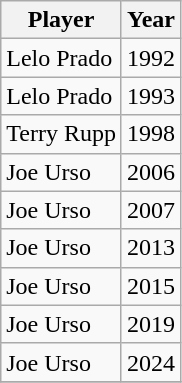<table class="wikitable">
<tr>
<th scope="col">Player</th>
<th scope="col">Year</th>
</tr>
<tr>
<td scope="row">Lelo Prado</td>
<td>1992</td>
</tr>
<tr>
<td scope="row">Lelo Prado</td>
<td>1993</td>
</tr>
<tr>
<td scope="row">Terry Rupp</td>
<td>1998</td>
</tr>
<tr>
<td scope="row">Joe Urso</td>
<td>2006</td>
</tr>
<tr>
<td scope="row">Joe Urso</td>
<td>2007</td>
</tr>
<tr>
<td scope="row">Joe Urso</td>
<td>2013</td>
</tr>
<tr>
<td scope="row">Joe Urso</td>
<td>2015</td>
</tr>
<tr>
<td scope="row">Joe Urso</td>
<td>2019</td>
</tr>
<tr>
<td scope="row">Joe Urso</td>
<td>2024</td>
</tr>
<tr>
</tr>
</table>
